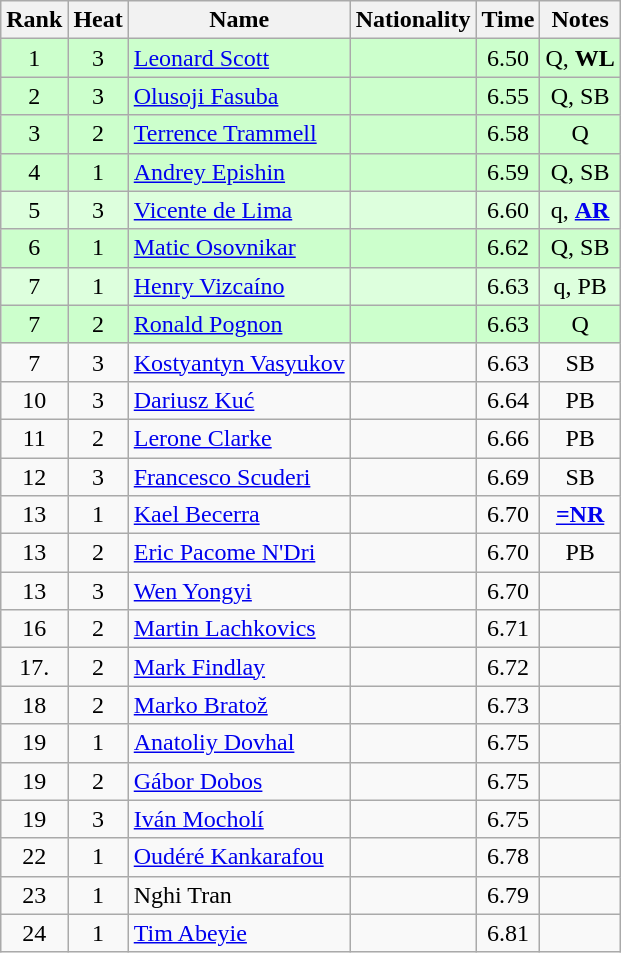<table class="wikitable sortable" style="text-align:center">
<tr>
<th>Rank</th>
<th>Heat</th>
<th>Name</th>
<th>Nationality</th>
<th>Time</th>
<th>Notes</th>
</tr>
<tr bgcolor=ccffcc>
<td>1</td>
<td>3</td>
<td align="left"><a href='#'>Leonard Scott</a></td>
<td align=left></td>
<td>6.50</td>
<td>Q, <strong>WL</strong></td>
</tr>
<tr bgcolor=ccffcc>
<td>2</td>
<td>3</td>
<td align="left"><a href='#'>Olusoji Fasuba</a></td>
<td align=left></td>
<td>6.55</td>
<td>Q, SB</td>
</tr>
<tr bgcolor=ccffcc>
<td>3</td>
<td>2</td>
<td align="left"><a href='#'>Terrence Trammell</a></td>
<td align=left></td>
<td>6.58</td>
<td>Q</td>
</tr>
<tr bgcolor=ccffcc>
<td>4</td>
<td>1</td>
<td align="left"><a href='#'>Andrey Epishin</a></td>
<td align=left></td>
<td>6.59</td>
<td>Q, SB</td>
</tr>
<tr bgcolor=ddffdd>
<td>5</td>
<td>3</td>
<td align="left"><a href='#'>Vicente de Lima</a></td>
<td align=left></td>
<td>6.60</td>
<td>q, <strong><a href='#'>AR</a></strong></td>
</tr>
<tr bgcolor=ccffcc>
<td>6</td>
<td>1</td>
<td align="left"><a href='#'>Matic Osovnikar</a></td>
<td align=left></td>
<td>6.62</td>
<td>Q, SB</td>
</tr>
<tr bgcolor=ddffdd>
<td>7</td>
<td>1</td>
<td align="left"><a href='#'>Henry Vizcaíno</a></td>
<td align=left></td>
<td>6.63</td>
<td>q, PB</td>
</tr>
<tr bgcolor=ccffcc>
<td>7</td>
<td>2</td>
<td align="left"><a href='#'>Ronald Pognon</a></td>
<td align=left></td>
<td>6.63</td>
<td>Q</td>
</tr>
<tr>
<td>7</td>
<td>3</td>
<td align="left"><a href='#'>Kostyantyn Vasyukov</a></td>
<td align=left></td>
<td>6.63</td>
<td>SB</td>
</tr>
<tr>
<td>10</td>
<td>3</td>
<td align="left"><a href='#'>Dariusz Kuć</a></td>
<td align=left></td>
<td>6.64</td>
<td>PB</td>
</tr>
<tr>
<td>11</td>
<td>2</td>
<td align="left"><a href='#'>Lerone Clarke</a></td>
<td align=left></td>
<td>6.66</td>
<td>PB</td>
</tr>
<tr>
<td>12</td>
<td>3</td>
<td align="left"><a href='#'>Francesco Scuderi</a></td>
<td align=left></td>
<td>6.69</td>
<td>SB</td>
</tr>
<tr>
<td>13</td>
<td>1</td>
<td align="left"><a href='#'>Kael Becerra</a></td>
<td align=left></td>
<td>6.70</td>
<td><strong><a href='#'>=NR</a></strong></td>
</tr>
<tr>
<td>13</td>
<td>2</td>
<td align="left"><a href='#'>Eric Pacome N'Dri</a></td>
<td align=left></td>
<td>6.70</td>
<td>PB</td>
</tr>
<tr>
<td>13</td>
<td>3</td>
<td align="left"><a href='#'>Wen Yongyi</a></td>
<td align=left></td>
<td>6.70</td>
<td></td>
</tr>
<tr>
<td>16</td>
<td>2</td>
<td align="left"><a href='#'>Martin Lachkovics</a></td>
<td align=left></td>
<td>6.71</td>
<td></td>
</tr>
<tr>
<td>17.</td>
<td>2</td>
<td align="left"><a href='#'>Mark Findlay</a></td>
<td align=left></td>
<td>6.72</td>
<td></td>
</tr>
<tr>
<td>18</td>
<td>2</td>
<td align="left"><a href='#'>Marko Bratož</a></td>
<td align=left></td>
<td>6.73</td>
<td></td>
</tr>
<tr>
<td>19</td>
<td>1</td>
<td align="left"><a href='#'>Anatoliy Dovhal</a></td>
<td align=left></td>
<td>6.75</td>
<td></td>
</tr>
<tr>
<td>19</td>
<td>2</td>
<td align="left"><a href='#'>Gábor Dobos</a></td>
<td align=left></td>
<td>6.75</td>
<td></td>
</tr>
<tr>
<td>19</td>
<td>3</td>
<td align="left"><a href='#'>Iván Mocholí</a></td>
<td align=left></td>
<td>6.75</td>
<td></td>
</tr>
<tr>
<td>22</td>
<td>1</td>
<td align="left"><a href='#'>Oudéré Kankarafou</a></td>
<td align=left></td>
<td>6.78</td>
<td></td>
</tr>
<tr>
<td>23</td>
<td>1</td>
<td align="left">Nghi Tran</td>
<td align=left></td>
<td>6.79</td>
<td></td>
</tr>
<tr>
<td>24</td>
<td>1</td>
<td align="left"><a href='#'>Tim Abeyie</a></td>
<td align=left></td>
<td>6.81</td>
<td></td>
</tr>
</table>
